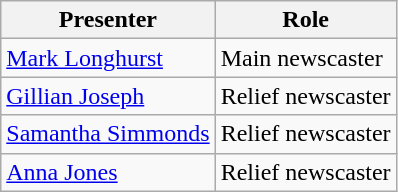<table class="wikitable">
<tr>
<th>Presenter</th>
<th>Role</th>
</tr>
<tr>
<td><a href='#'>Mark Longhurst</a></td>
<td>Main newscaster</td>
</tr>
<tr>
<td><a href='#'>Gillian Joseph</a></td>
<td>Relief newscaster</td>
</tr>
<tr>
<td><a href='#'>Samantha Simmonds</a></td>
<td>Relief newscaster</td>
</tr>
<tr>
<td><a href='#'>Anna Jones</a></td>
<td>Relief newscaster</td>
</tr>
</table>
